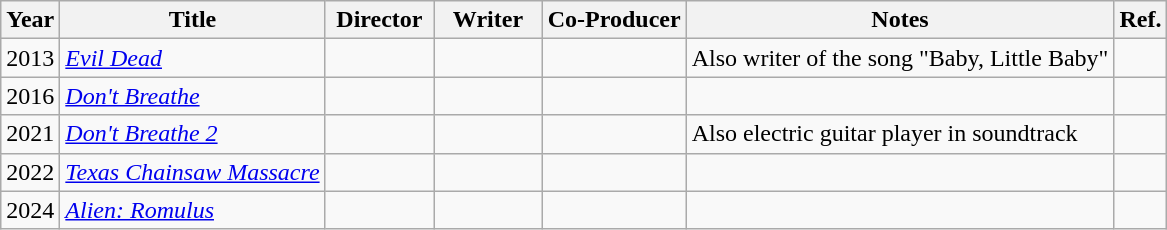<table class="wikitable">
<tr>
<th>Year</th>
<th>Title</th>
<th width="65">Director</th>
<th width="65">Writer</th>
<th>Co-Producer</th>
<th>Notes</th>
<th>Ref.</th>
</tr>
<tr>
<td>2013</td>
<td><em><a href='#'>Evil Dead</a></em></td>
<td></td>
<td></td>
<td></td>
<td>Also writer of the song "Baby, Little Baby"</td>
<td></td>
</tr>
<tr>
<td>2016</td>
<td><em><a href='#'>Don't Breathe</a></em></td>
<td></td>
<td></td>
<td></td>
<td></td>
<td></td>
</tr>
<tr>
<td>2021</td>
<td><em><a href='#'>Don't Breathe 2</a></em></td>
<td></td>
<td></td>
<td></td>
<td>Also electric guitar player in soundtrack</td>
<td></td>
</tr>
<tr>
<td>2022</td>
<td><em><a href='#'>Texas Chainsaw Massacre</a></em></td>
<td></td>
<td></td>
<td></td>
<td></td>
<td></td>
</tr>
<tr>
<td>2024</td>
<td><em><a href='#'>Alien: Romulus</a></em></td>
<td></td>
<td></td>
<td></td>
<td></td>
<td></td>
</tr>
</table>
